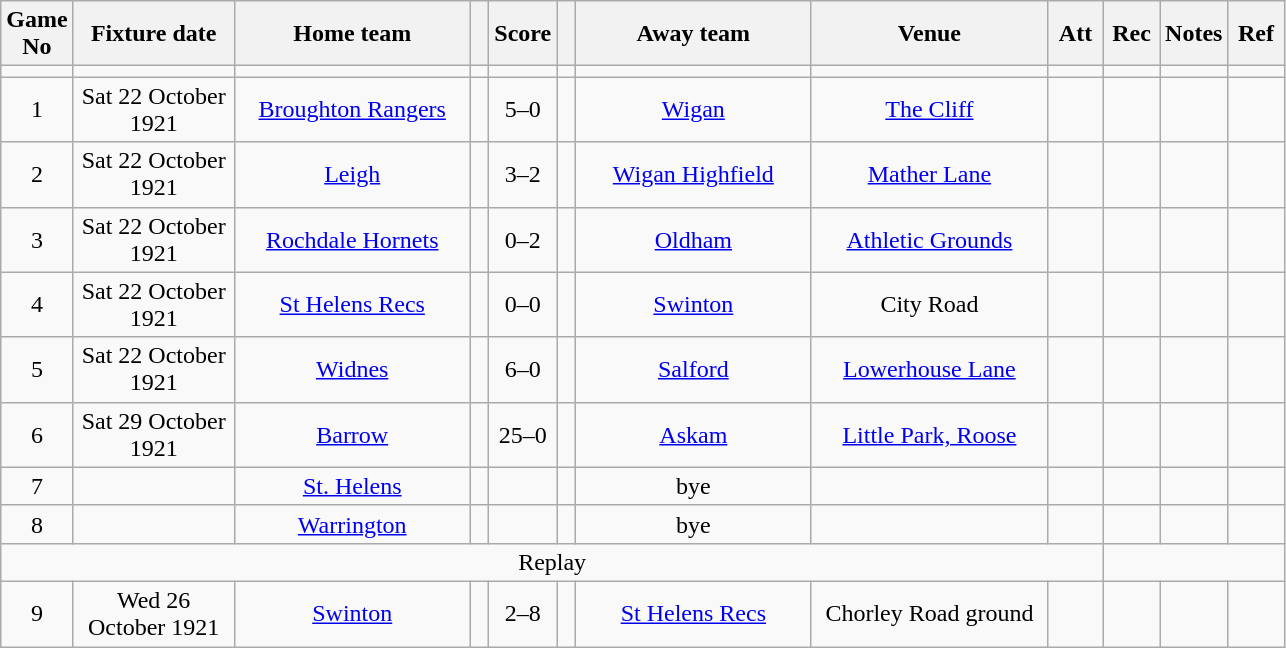<table class="wikitable" style="text-align:center;">
<tr>
<th width=20 abbr="No">Game No</th>
<th width=100 abbr="Date">Fixture date</th>
<th width=150 abbr="Home team">Home team</th>
<th width=5 abbr="space"></th>
<th width=20 abbr="Score">Score</th>
<th width=5 abbr="space"></th>
<th width=150 abbr="Away team">Away team</th>
<th width=150 abbr="Venue">Venue</th>
<th width=30 abbr="Att">Att</th>
<th width=30 abbr="Rec">Rec</th>
<th width=20 abbr="Notes">Notes</th>
<th width=30 abbr="Ref">Ref</th>
</tr>
<tr>
<td></td>
<td></td>
<td></td>
<td></td>
<td></td>
<td></td>
<td></td>
<td></td>
<td></td>
<td></td>
<td></td>
</tr>
<tr>
<td>1</td>
<td>Sat 22 October 1921</td>
<td><a href='#'>Broughton Rangers</a></td>
<td></td>
<td>5–0</td>
<td></td>
<td><a href='#'>Wigan</a></td>
<td><a href='#'>The Cliff</a></td>
<td></td>
<td></td>
<td></td>
<td></td>
</tr>
<tr>
<td>2</td>
<td>Sat 22 October 1921</td>
<td><a href='#'>Leigh</a></td>
<td></td>
<td>3–2</td>
<td></td>
<td><a href='#'>Wigan Highfield</a></td>
<td><a href='#'>Mather Lane</a></td>
<td></td>
<td></td>
<td></td>
<td></td>
</tr>
<tr>
<td>3</td>
<td>Sat 22 October 1921</td>
<td><a href='#'>Rochdale Hornets</a></td>
<td></td>
<td>0–2</td>
<td></td>
<td><a href='#'>Oldham</a></td>
<td><a href='#'>Athletic Grounds</a></td>
<td></td>
<td></td>
<td></td>
<td></td>
</tr>
<tr>
<td>4</td>
<td>Sat 22 October 1921</td>
<td><a href='#'>St Helens Recs</a></td>
<td></td>
<td>0–0</td>
<td></td>
<td><a href='#'>Swinton</a></td>
<td>City Road</td>
<td></td>
<td></td>
<td></td>
<td></td>
</tr>
<tr>
<td>5</td>
<td>Sat 22 October 1921</td>
<td><a href='#'>Widnes</a></td>
<td></td>
<td>6–0</td>
<td></td>
<td><a href='#'>Salford</a></td>
<td><a href='#'>Lowerhouse Lane</a></td>
<td></td>
<td></td>
<td></td>
<td></td>
</tr>
<tr>
<td>6</td>
<td>Sat 29 October 1921</td>
<td><a href='#'>Barrow</a></td>
<td></td>
<td>25–0</td>
<td></td>
<td><a href='#'>Askam</a></td>
<td><a href='#'>Little Park, Roose</a></td>
<td></td>
<td></td>
<td></td>
<td></td>
</tr>
<tr>
<td>7</td>
<td></td>
<td><a href='#'>St. Helens</a></td>
<td></td>
<td></td>
<td></td>
<td>bye</td>
<td></td>
<td></td>
<td></td>
<td></td>
<td></td>
</tr>
<tr>
<td>8</td>
<td></td>
<td><a href='#'>Warrington</a></td>
<td></td>
<td></td>
<td></td>
<td>bye</td>
<td></td>
<td></td>
<td></td>
<td></td>
<td></td>
</tr>
<tr>
<td colspan=9>Replay</td>
</tr>
<tr>
<td>9</td>
<td>Wed 26 October 1921</td>
<td><a href='#'>Swinton</a></td>
<td></td>
<td>2–8</td>
<td></td>
<td><a href='#'>St Helens Recs</a></td>
<td>Chorley Road ground</td>
<td></td>
<td></td>
<td></td>
<td></td>
</tr>
</table>
